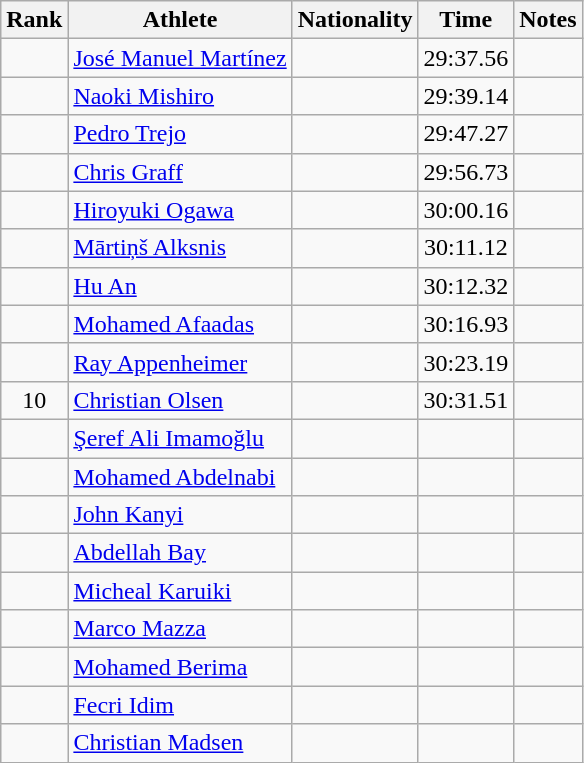<table class="wikitable sortable" style="text-align:center">
<tr>
<th>Rank</th>
<th>Athlete</th>
<th>Nationality</th>
<th>Time</th>
<th>Notes</th>
</tr>
<tr>
<td></td>
<td align=left><a href='#'>José Manuel Martínez</a></td>
<td align=left></td>
<td>29:37.56</td>
<td></td>
</tr>
<tr>
<td></td>
<td align=left><a href='#'>Naoki Mishiro</a></td>
<td align=left></td>
<td>29:39.14</td>
<td></td>
</tr>
<tr>
<td></td>
<td align=left><a href='#'>Pedro Trejo</a></td>
<td align=left></td>
<td>29:47.27</td>
<td></td>
</tr>
<tr>
<td></td>
<td align=left><a href='#'>Chris Graff</a></td>
<td align=left></td>
<td>29:56.73</td>
<td></td>
</tr>
<tr>
<td></td>
<td align=left><a href='#'>Hiroyuki Ogawa</a></td>
<td align=left></td>
<td>30:00.16</td>
<td></td>
</tr>
<tr>
<td></td>
<td align=left><a href='#'>Mārtiņš Alksnis</a></td>
<td align=left></td>
<td>30:11.12</td>
<td></td>
</tr>
<tr>
<td></td>
<td align=left><a href='#'>Hu An</a></td>
<td align=left></td>
<td>30:12.32</td>
<td></td>
</tr>
<tr>
<td></td>
<td align=left><a href='#'>Mohamed Afaadas</a></td>
<td align=left></td>
<td>30:16.93</td>
<td></td>
</tr>
<tr>
<td></td>
<td align=left><a href='#'>Ray Appenheimer</a></td>
<td align=left></td>
<td>30:23.19</td>
<td></td>
</tr>
<tr>
<td>10</td>
<td align=left><a href='#'>Christian Olsen</a></td>
<td align=left></td>
<td>30:31.51</td>
<td></td>
</tr>
<tr>
<td></td>
<td align=left><a href='#'>Şeref Ali Imamoğlu</a></td>
<td align=left></td>
<td></td>
<td></td>
</tr>
<tr>
<td></td>
<td align=left><a href='#'>Mohamed Abdelnabi</a></td>
<td align=left></td>
<td></td>
<td></td>
</tr>
<tr>
<td></td>
<td align=left><a href='#'>John Kanyi</a></td>
<td align=left></td>
<td></td>
<td></td>
</tr>
<tr>
<td></td>
<td align=left><a href='#'>Abdellah Bay</a></td>
<td align=left></td>
<td></td>
<td></td>
</tr>
<tr>
<td></td>
<td align=left><a href='#'>Micheal Karuiki</a></td>
<td align=left></td>
<td></td>
<td></td>
</tr>
<tr>
<td></td>
<td align=left><a href='#'>Marco Mazza</a></td>
<td align=left></td>
<td></td>
<td></td>
</tr>
<tr>
<td></td>
<td align=left><a href='#'>Mohamed Berima</a></td>
<td align=left></td>
<td></td>
<td></td>
</tr>
<tr>
<td></td>
<td align=left><a href='#'>Fecri Idim</a></td>
<td align=left></td>
<td></td>
<td></td>
</tr>
<tr>
<td></td>
<td align=left><a href='#'>Christian Madsen</a></td>
<td align=left></td>
<td></td>
<td></td>
</tr>
</table>
